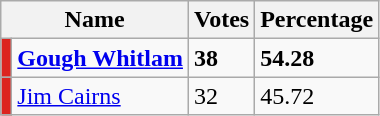<table class="wikitable">
<tr>
<th colspan="2">Name</th>
<th>Votes</th>
<th>Percentage</th>
</tr>
<tr>
<td style="background:#DC241F"></td>
<td><strong><a href='#'>Gough Whitlam</a></strong></td>
<td><strong>38</strong></td>
<td><strong>54.28</strong></td>
</tr>
<tr>
<td style="background:#DC241F"></td>
<td><a href='#'>Jim Cairns</a></td>
<td>32</td>
<td>45.72</td>
</tr>
</table>
